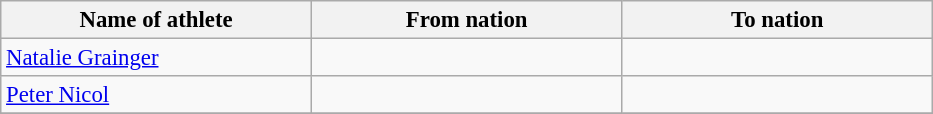<table class="wikitable sortable" style="border-collapse: collapse; font-size: 95%;">
<tr>
<th width=200>Name of athlete</th>
<th width=200>From nation</th>
<th width=200>To nation</th>
</tr>
<tr>
<td><a href='#'>Natalie Grainger</a></td>
<td></td>
<td><br></td>
</tr>
<tr>
<td><a href='#'>Peter Nicol</a></td>
<td></td>
<td></td>
</tr>
<tr>
</tr>
</table>
